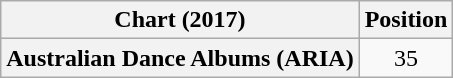<table class="wikitable plainrowheaders" style="text-align:center">
<tr>
<th scope="col">Chart (2017)</th>
<th scope="col">Position</th>
</tr>
<tr>
<th scope="row">Australian Dance Albums (ARIA)</th>
<td>35</td>
</tr>
</table>
